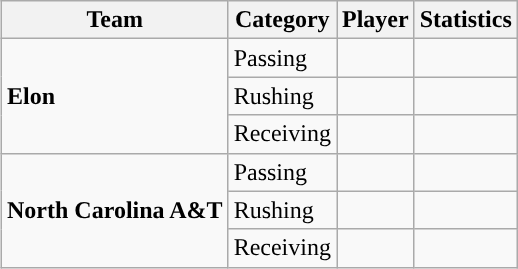<table class="wikitable" style="float: right;">
<tr>
<th>Team</th>
<th>Category</th>
<th>Player</th>
<th>Statistics</th>
</tr>
<tr>
<td rowspan=3><strong>Elon</strong></td>
<td>Passing</td>
<td></td>
<td></td>
</tr>
<tr>
<td>Rushing</td>
<td></td>
<td></td>
</tr>
<tr>
<td>Receiving</td>
<td></td>
<td></td>
</tr>
<tr>
<td rowspan=3><strong>North Carolina A&T</strong></td>
<td>Passing</td>
<td></td>
<td></td>
</tr>
<tr>
<td>Rushing</td>
<td></td>
<td></td>
</tr>
<tr>
<td>Receiving</td>
<td></td>
<td></td>
</tr>
</table>
